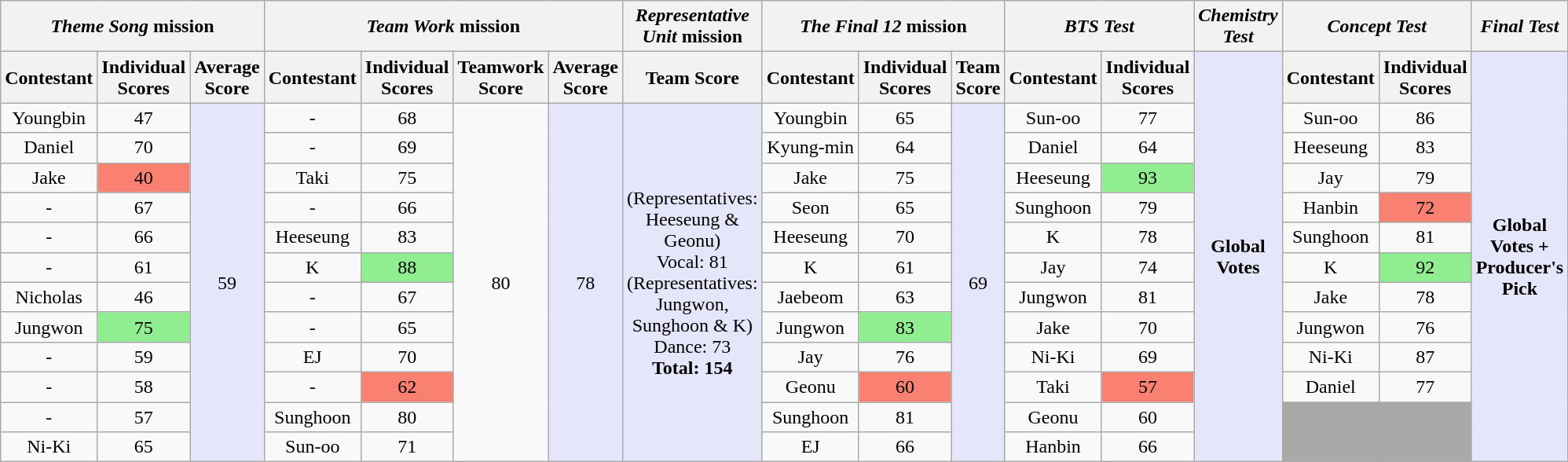<table class="wikitable sortable" style="text-align:center">
<tr>
<th colspan="3"><em>Theme Song</em> mission</th>
<th colspan="4"><em>Team Work</em> mission</th>
<th><em>Representative Unit</em> mission</th>
<th colspan="3"><em>The Final 12</em> mission</th>
<th colspan="2"><em>BTS Test</em></th>
<th class="unsortable"><em>Chemistry Test</em></th>
<th colspan="2"><em>Concept Test</em></th>
<th class="unsortable"><em>Final Test</em></th>
</tr>
<tr>
<th>Contestant</th>
<th>Individual Scores</th>
<th class="unsortable">Average Score</th>
<th>Contestant</th>
<th>Individual Scores</th>
<th>Teamwork Score</th>
<th class="unsortable">Average Score</th>
<th class="unsortable">Team Score</th>
<th>Contestant</th>
<th>Individual Scores</th>
<th class="unsortable">Team Score</th>
<th>Contestant</th>
<th>Individual Scores</th>
<td rowspan="13" style="background: lavender;"><strong>Global Votes</strong></td>
<th>Contestant</th>
<th>Individual Scores</th>
<td rowspan="13" style="background: lavender;"><strong>Global Votes + Producer's Pick</strong></td>
</tr>
<tr>
<td>Youngbin</td>
<td>47</td>
<td rowspan="12" style="background: lavender;">59</td>
<td>-</td>
<td>68</td>
<td rowspan="12">80</td>
<td rowspan="12" style="background: lavender;">78</td>
<td rowspan="14" style="background: lavender;">(Representatives: Heeseung & Geonu)<br>Vocal: 81<br>(Representatives: Jungwon, Sunghoon & K)
Dance: 73<br><strong>Total: 154</strong></td>
<td>Youngbin</td>
<td>65</td>
<td rowspan="12" style="background: lavender;">69</td>
<td>Sun-oo</td>
<td>77</td>
<td>Sun-oo</td>
<td>86</td>
</tr>
<tr>
<td>Daniel</td>
<td>70</td>
<td>-</td>
<td>69</td>
<td>Kyung-min</td>
<td>64</td>
<td>Daniel</td>
<td>64</td>
<td>Heeseung</td>
<td>83</td>
</tr>
<tr>
<td>Jake</td>
<td style="background: salmon;">40</td>
<td>Taki</td>
<td>75</td>
<td>Jake</td>
<td>75</td>
<td>Heeseung</td>
<td style="background: #90EE90;">93</td>
<td>Jay</td>
<td>79</td>
</tr>
<tr>
<td>-</td>
<td>67</td>
<td>-</td>
<td>66</td>
<td>Seon</td>
<td>65</td>
<td>Sunghoon</td>
<td>79</td>
<td>Hanbin</td>
<td style="background: salmon;">72</td>
</tr>
<tr>
<td>-</td>
<td>66</td>
<td>Heeseung</td>
<td>83</td>
<td>Heeseung</td>
<td>70</td>
<td>K</td>
<td>78</td>
<td>Sunghoon</td>
<td>81</td>
</tr>
<tr>
<td>-</td>
<td>61</td>
<td>K</td>
<td style="background: #90EE90;">88</td>
<td>K</td>
<td>61</td>
<td>Jay</td>
<td>74</td>
<td>K</td>
<td style="background: #90EE90;">92</td>
</tr>
<tr>
<td>Nicholas</td>
<td>46</td>
<td>-</td>
<td>67</td>
<td>Jaebeom</td>
<td>63</td>
<td>Jungwon</td>
<td>81</td>
<td>Jake</td>
<td>78</td>
</tr>
<tr>
<td>Jungwon</td>
<td style="background: #90EE90;">75</td>
<td>-</td>
<td>65</td>
<td>Jungwon</td>
<td style="background: #90EE90;">83</td>
<td>Jake</td>
<td>70</td>
<td>Jungwon</td>
<td>76</td>
</tr>
<tr>
<td>-</td>
<td>59</td>
<td>EJ</td>
<td>70</td>
<td>Jay</td>
<td>76</td>
<td>Ni-Ki</td>
<td>69</td>
<td>Ni-Ki</td>
<td>87</td>
</tr>
<tr>
<td>-</td>
<td>58</td>
<td>-</td>
<td style="background: salmon;">62</td>
<td>Geonu</td>
<td style="background: salmon;">60</td>
<td>Taki</td>
<td style="background: salmon;">57</td>
<td>Daniel</td>
<td>77</td>
</tr>
<tr>
<td>-</td>
<td>57</td>
<td>Sunghoon</td>
<td>80</td>
<td>Sunghoon</td>
<td>81</td>
<td>Geonu</td>
<td>60</td>
<td style="background:darkgray"></td>
<td style="background:darkgray"></td>
</tr>
<tr>
<td>Ni-Ki</td>
<td>65</td>
<td>Sun-oo</td>
<td>71</td>
<td>EJ</td>
<td>66</td>
<td>Hanbin</td>
<td>66</td>
<td style="background:darkgray"></td>
<td style="background:darkgray"></td>
</tr>
</table>
